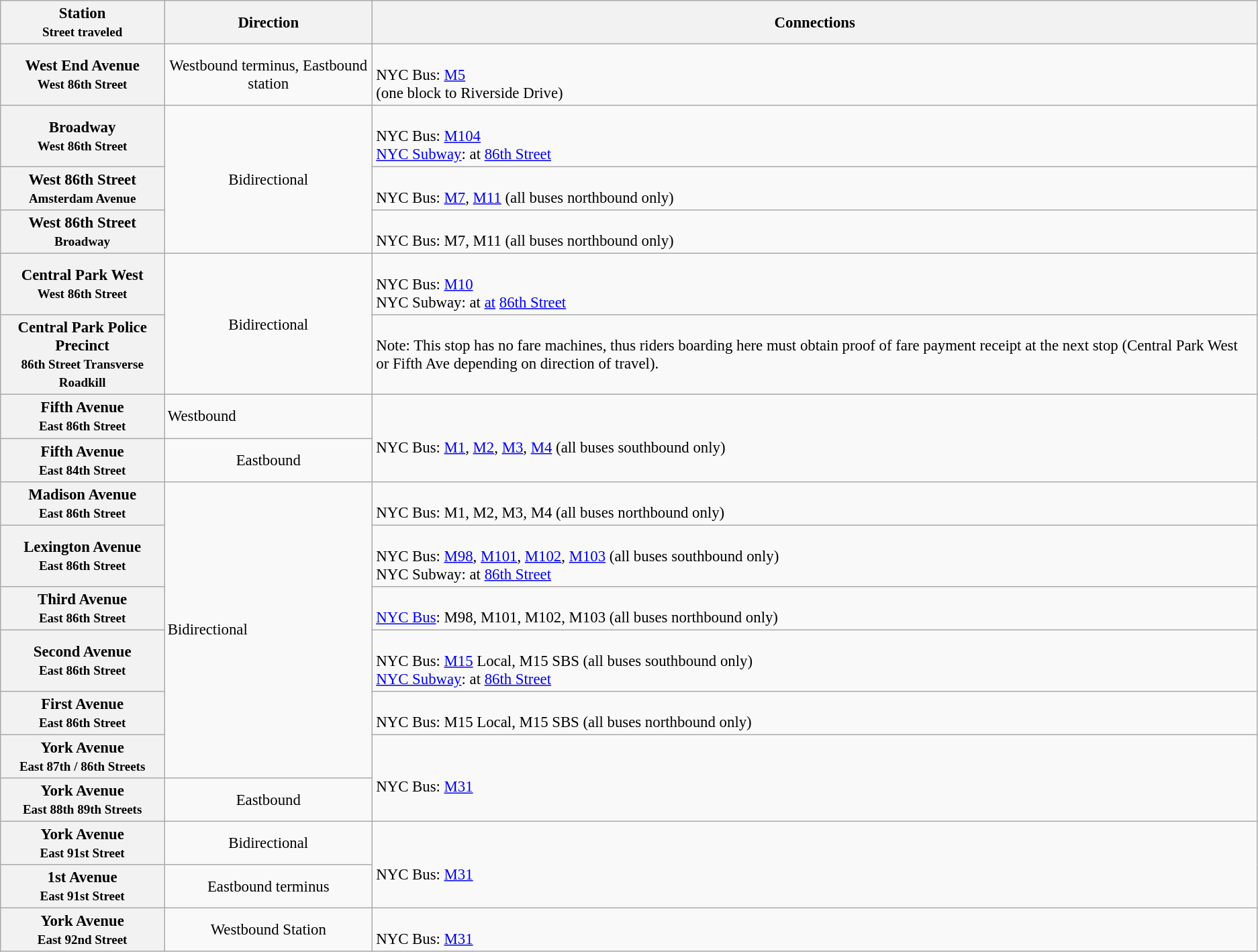<table class="wikitable collapsible" style="font-size: 95%;">
<tr>
<th>Station<br><small>Street traveled</small></th>
<th>Direction</th>
<th>Connections</th>
</tr>
<tr>
<th>West End Avenue <br><small>West 86th Street</small></th>
<td style="text-align:center;">Westbound terminus, Eastbound station</td>
<td><br>NYC Bus: <a href='#'>M5</a><br> (one block to Riverside Drive)</td>
</tr>
<tr>
<th>Broadway<br><small>West 86th Street</small></th>
<td rowspan="3" style="text-align:center;">Bidirectional</td>
<td><br>NYC Bus: <a href='#'>M104</a><br><a href='#'>NYC Subway</a>:  at <a href='#'>86th Street</a></td>
</tr>
<tr>
<th>West 86th Street<br><small>Amsterdam Avenue</small></th>
<td><br>NYC Bus: <a href='#'>M7</a>, <a href='#'>M11</a> (all buses northbound only)</td>
</tr>
<tr>
<th>West 86th Street<br><small>Broadway</small></th>
<td><br>NYC Bus: M7, M11 (all buses northbound only)</td>
</tr>
<tr>
<th>Central Park West<br><small>West 86th Street</small></th>
<td rowspan="2" style="text-align:center;">Bidirectional</td>
<td><br>NYC Bus: <a href='#'>M10</a><br>NYC Subway:  at <a href='#'>at</a> <a href='#'>86th Street</a></td>
</tr>
<tr>
<th>Central Park Police Precinct<br><small>86th Street Transverse Roadkill</small></th>
<td>Note: This stop has no fare machines, thus riders boarding here must obtain proof of fare payment receipt at the next stop (Central Park West or Fifth Ave depending on direction of travel).</td>
</tr>
<tr>
<th>Fifth Avenue<br><small>East 86th Street</small></th>
<td>Westbound</td>
<td rowspan="2"><br>NYC Bus: <a href='#'>M1</a>, <a href='#'>M2</a>, <a href='#'>M3</a>, <a href='#'>M4</a> (all buses southbound only)</td>
</tr>
<tr>
<th>Fifth Avenue<br><small>East 84th Street</small></th>
<td style="text-align:center;">Eastbound</td>
</tr>
<tr>
<th>Madison Avenue<br><small>East 86th Street</small></th>
<td rowspan="6">Bidirectional</td>
<td><br>NYC Bus: M1, M2, M3, M4 (all buses northbound only)</td>
</tr>
<tr>
<th>Lexington Avenue<br><small>East 86th Street</small></th>
<td><br>NYC Bus: <a href='#'>M98</a>, <a href='#'>M101</a>, <a href='#'>M102</a>, <a href='#'>M103</a> (all buses southbound only)<br>NYC Subway:  at <a href='#'>86th Street</a></td>
</tr>
<tr>
<th>Third Avenue<br><small>East 86th Street</small></th>
<td><br><a href='#'>NYC Bus</a>: M98, M101, M102, M103 (all buses northbound only)</td>
</tr>
<tr>
<th>Second Avenue<br><small>East 86th Street</small></th>
<td><br>NYC Bus: <a href='#'>M15</a> Local, M15 SBS (all buses southbound only) <br><a href='#'>NYC Subway</a>:  at <a href='#'>86th Street</a></td>
</tr>
<tr>
<th>First Avenue<br><small>East 86th Street</small></th>
<td><br>NYC Bus: M15 Local, M15 SBS (all buses northbound only)</td>
</tr>
<tr>
<th>York Avenue<br><small>East 87th / 86th Streets</small></th>
<td rowspan=2><br>NYC Bus: <a href='#'>M31</a></td>
</tr>
<tr>
<th>York Avenue<br><small>East 88th 89th Streets</small></th>
<td style="text-align:center;">Eastbound</td>
</tr>
<tr>
<th>York Avenue<br><small>East 91st Street</small></th>
<td style="text-align:center;">Bidirectional</td>
<td rowspan="2"><br>NYC Bus: <a href='#'>M31</a></td>
</tr>
<tr>
<th>1st Avenue <br><small>East 91st Street </small></th>
<td style="text-align:center;">Eastbound terminus</td>
</tr>
<tr>
<th>York Avenue<br><small>East 92nd Street</small></th>
<td style="text-align:center;">Westbound Station</td>
<td rowspan=2><br>NYC Bus: <a href='#'>M31</a></td>
</tr>
</table>
